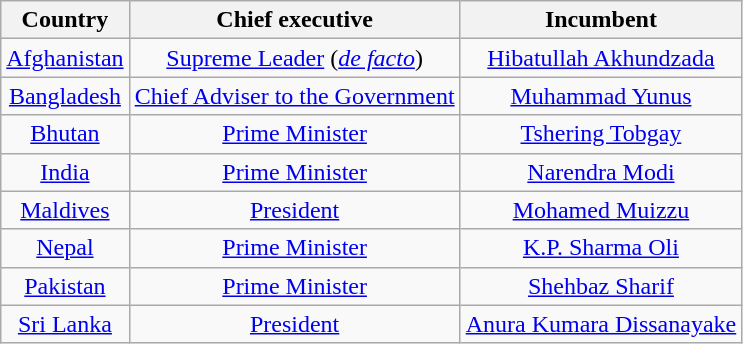<table class="wikitable" style="text-align:center">
<tr>
<th>Country</th>
<th>Chief executive</th>
<th>Incumbent</th>
</tr>
<tr>
<td><a href='#'>Afghanistan</a></td>
<td><a href='#'>Supreme Leader</a> (<em><a href='#'>de facto</a></em>)</td>
<td><a href='#'>Hibatullah Akhundzada</a></td>
</tr>
<tr>
<td><a href='#'>Bangladesh</a></td>
<td><a href='#'>Chief Adviser to the Government</a></td>
<td><a href='#'>Muhammad Yunus</a></td>
</tr>
<tr>
<td><a href='#'>Bhutan</a></td>
<td><a href='#'>Prime Minister</a></td>
<td><a href='#'>Tshering Tobgay</a></td>
</tr>
<tr>
<td><a href='#'>India</a></td>
<td><a href='#'>Prime Minister</a></td>
<td><a href='#'>Narendra Modi</a></td>
</tr>
<tr>
<td><a href='#'>Maldives</a></td>
<td><a href='#'>President</a></td>
<td><a href='#'>Mohamed Muizzu</a></td>
</tr>
<tr>
<td><a href='#'>Nepal</a></td>
<td><a href='#'>Prime Minister</a></td>
<td><a href='#'>K.P. Sharma Oli</a></td>
</tr>
<tr>
<td><a href='#'>Pakistan</a></td>
<td><a href='#'>Prime Minister</a></td>
<td><a href='#'>Shehbaz Sharif</a></td>
</tr>
<tr>
<td><a href='#'>Sri Lanka</a></td>
<td><a href='#'>President</a></td>
<td><a href='#'>Anura Kumara Dissanayake</a></td>
</tr>
</table>
